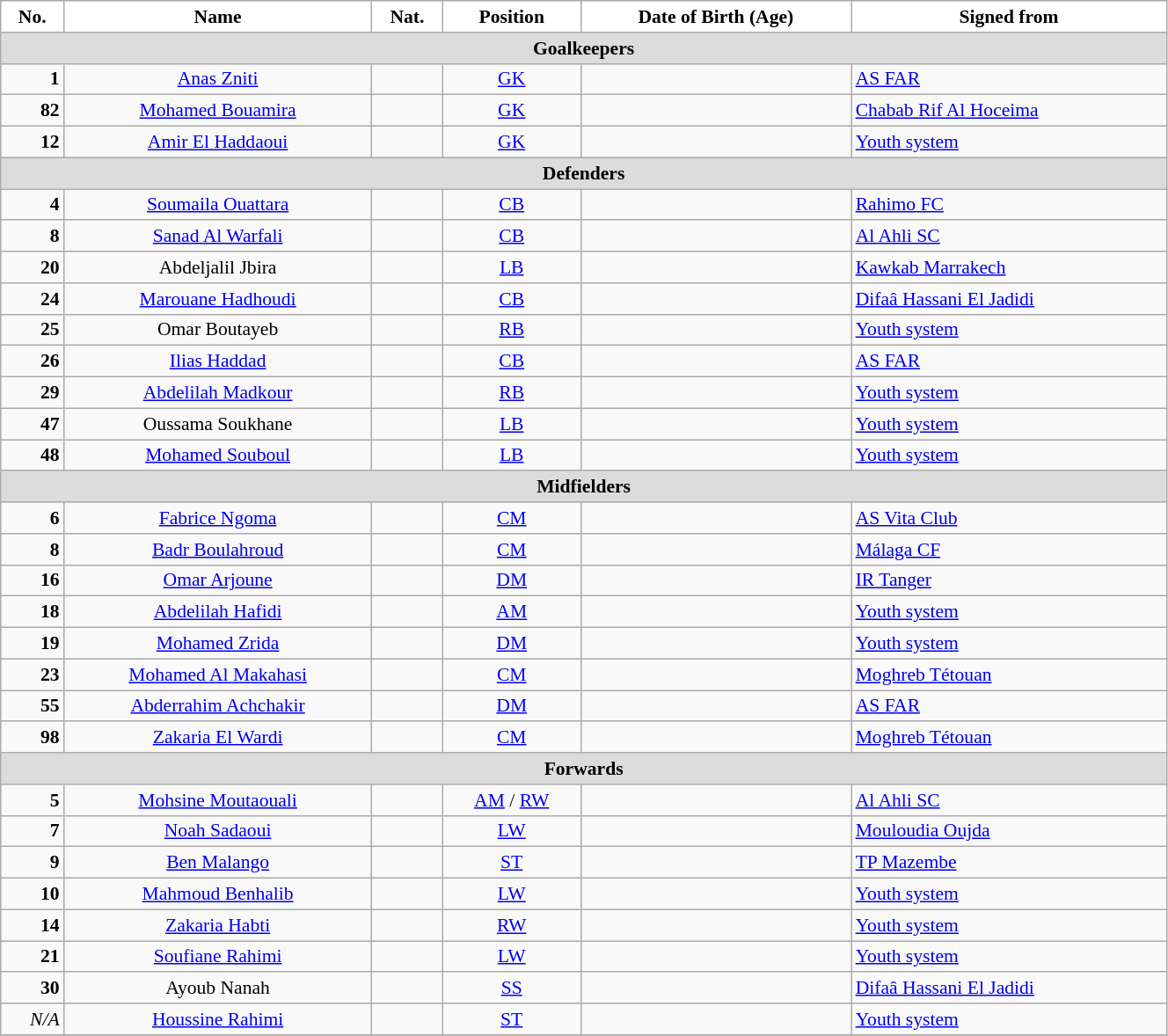<table class="wikitable" style="text-align:center; font-size:90%; width:70%">
<tr>
<th style="background:white; color:black; text-align:center;">No.</th>
<th style="background:white; color:black; text-align:center;">Name</th>
<th style="background:white; color:black; text-align:center;">Nat.</th>
<th style="background:white; color:black; text-align:center;">Position</th>
<th style="background:white; color:black; text-align:center;">Date of Birth (Age)</th>
<th style="background:white; color:black; text-align:center;">Signed from</th>
</tr>
<tr>
<th colspan=10 style="background:#DCDCDC; text-align:center;">Goalkeepers</th>
</tr>
<tr>
<td style="text-align:right"><strong>1</strong></td>
<td><a href='#'>Anas Zniti</a></td>
<td></td>
<td><a href='#'>GK</a></td>
<td></td>
<td style="text-align:left"> <a href='#'>AS FAR</a></td>
</tr>
<tr>
<td style="text-align:right"><strong>82</strong></td>
<td><a href='#'>Mohamed Bouamira</a></td>
<td></td>
<td><a href='#'>GK</a></td>
<td></td>
<td style="text-align:left"> <a href='#'>Chabab Rif Al Hoceima</a></td>
</tr>
<tr>
<td style="text-align:right"><strong>12</strong></td>
<td><a href='#'>Amir El Haddaoui</a></td>
<td></td>
<td><a href='#'>GK</a></td>
<td></td>
<td style="text-align:left"> <a href='#'>Youth system</a></td>
</tr>
<tr>
<th colspan=10 style="background:#DCDCDC; text-align:center;">Defenders</th>
</tr>
<tr>
<td style="text-align:right"><strong>4</strong></td>
<td><a href='#'>Soumaila Ouattara</a></td>
<td></td>
<td><a href='#'>CB</a></td>
<td></td>
<td style="text-align:left"> <a href='#'>Rahimo FC</a></td>
</tr>
<tr>
<td style="text-align:right"><strong>8</strong></td>
<td><a href='#'>Sanad Al Warfali</a></td>
<td></td>
<td><a href='#'>CB</a></td>
<td></td>
<td style="text-align:left"> <a href='#'>Al Ahli SC</a></td>
</tr>
<tr>
<td style="text-align:right"><strong>20</strong></td>
<td>Abdeljalil Jbira</td>
<td></td>
<td><a href='#'>LB</a></td>
<td></td>
<td style="text-align:left"> <a href='#'>Kawkab Marrakech</a></td>
</tr>
<tr>
<td style="text-align:right"><strong>24</strong></td>
<td><a href='#'>Marouane Hadhoudi</a></td>
<td></td>
<td><a href='#'>CB</a></td>
<td></td>
<td style="text-align:left"> <a href='#'>Difaâ Hassani El Jadidi</a></td>
</tr>
<tr>
<td style="text-align:right"><strong>25</strong></td>
<td>Omar Boutayeb</td>
<td></td>
<td><a href='#'>RB</a></td>
<td></td>
<td style="text-align:left"> <a href='#'>Youth system</a></td>
</tr>
<tr>
<td style="text-align:right"><strong>26</strong></td>
<td><a href='#'>Ilias Haddad</a></td>
<td></td>
<td><a href='#'>CB</a></td>
<td></td>
<td style="text-align:left"> <a href='#'>AS FAR</a></td>
</tr>
<tr>
<td style="text-align:right"><strong>29</strong></td>
<td><a href='#'>Abdelilah Madkour</a></td>
<td></td>
<td><a href='#'>RB</a></td>
<td></td>
<td style="text-align:left"> <a href='#'>Youth system</a></td>
</tr>
<tr>
<td style="text-align:right"><strong>47</strong></td>
<td>Oussama Soukhane</td>
<td></td>
<td><a href='#'>LB</a></td>
<td></td>
<td style="text-align:left"> <a href='#'>Youth system</a></td>
</tr>
<tr>
<td style="text-align:right"><strong>48</strong></td>
<td><a href='#'>Mohamed Souboul</a></td>
<td></td>
<td><a href='#'>LB</a></td>
<td></td>
<td style="text-align:left"> <a href='#'>Youth system</a></td>
</tr>
<tr>
<th colspan=10 style="background:#DCDCDC; text-align:center;">Midfielders</th>
</tr>
<tr>
<td style="text-align:right"><strong>6</strong></td>
<td><a href='#'>Fabrice Ngoma</a></td>
<td></td>
<td><a href='#'>CM</a></td>
<td></td>
<td style="text-align:left"> <a href='#'>AS Vita Club</a></td>
</tr>
<tr>
<td style="text-align:right"><strong>8</strong></td>
<td><a href='#'>Badr Boulahroud</a></td>
<td></td>
<td><a href='#'>CM</a></td>
<td></td>
<td style="text-align:left"> <a href='#'>Málaga CF</a></td>
</tr>
<tr>
<td style="text-align:right"><strong>16</strong></td>
<td><a href='#'>Omar Arjoune</a></td>
<td></td>
<td><a href='#'>DM</a></td>
<td></td>
<td style="text-align:left"> <a href='#'>IR Tanger</a></td>
</tr>
<tr>
<td style="text-align:right"><strong>18</strong></td>
<td><a href='#'>Abdelilah Hafidi</a></td>
<td></td>
<td><a href='#'>AM</a></td>
<td></td>
<td style="text-align:left"> <a href='#'>Youth system</a></td>
</tr>
<tr>
<td style="text-align:right"><strong>19</strong></td>
<td><a href='#'>Mohamed Zrida</a></td>
<td></td>
<td><a href='#'>DM</a></td>
<td></td>
<td style="text-align:left"> <a href='#'>Youth system</a></td>
</tr>
<tr>
<td style="text-align:right"><strong>23</strong></td>
<td><a href='#'>Mohamed Al Makahasi</a></td>
<td></td>
<td><a href='#'>CM</a></td>
<td></td>
<td style="text-align:left"> <a href='#'>Moghreb Tétouan</a></td>
</tr>
<tr>
<td style="text-align:right"><strong>55</strong></td>
<td><a href='#'>Abderrahim Achchakir</a></td>
<td></td>
<td><a href='#'>DM</a></td>
<td></td>
<td style="text-align:left"> <a href='#'>AS FAR</a></td>
</tr>
<tr>
<td style="text-align:right"><strong>98</strong></td>
<td><a href='#'>Zakaria El Wardi</a></td>
<td></td>
<td><a href='#'>CM</a></td>
<td></td>
<td style="text-align:left"> <a href='#'>Moghreb Tétouan</a></td>
</tr>
<tr>
<th colspan=10 style="background:#DCDCDC; text-align:center;">Forwards</th>
</tr>
<tr>
<td style="text-align:right"><strong>5</strong></td>
<td><a href='#'>Mohsine Moutaouali</a></td>
<td></td>
<td><a href='#'>AM</a> / <a href='#'>RW</a></td>
<td></td>
<td style="text-align:left"> <a href='#'>Al Ahli SC</a></td>
</tr>
<tr>
<td style="text-align:right"><strong>7</strong></td>
<td><a href='#'>Noah Sadaoui</a></td>
<td></td>
<td><a href='#'>LW</a></td>
<td></td>
<td style="text-align:left"> <a href='#'>Mouloudia Oujda</a></td>
</tr>
<tr>
<td style="text-align:right"><strong>9</strong></td>
<td><a href='#'>Ben Malango</a></td>
<td></td>
<td><a href='#'>ST</a></td>
<td></td>
<td style="text-align:left"> <a href='#'>TP Mazembe</a></td>
</tr>
<tr>
<td style="text-align:right"><strong>10</strong></td>
<td><a href='#'>Mahmoud Benhalib</a></td>
<td></td>
<td><a href='#'>LW</a></td>
<td></td>
<td style="text-align:left"> <a href='#'>Youth system</a></td>
</tr>
<tr>
<td style="text-align:right"><strong>14</strong></td>
<td><a href='#'>Zakaria Habti</a></td>
<td></td>
<td><a href='#'>RW</a></td>
<td></td>
<td style="text-align:left"> <a href='#'>Youth system</a></td>
</tr>
<tr>
<td style="text-align:right"><strong>21</strong></td>
<td><a href='#'>Soufiane Rahimi</a></td>
<td></td>
<td><a href='#'>LW</a></td>
<td></td>
<td style="text-align:left"> <a href='#'>Youth system</a></td>
</tr>
<tr>
<td style="text-align:right"><strong>30</strong></td>
<td>Ayoub Nanah</td>
<td></td>
<td><a href='#'>SS</a></td>
<td></td>
<td style="text-align:left"> <a href='#'>Difaâ Hassani El Jadidi</a></td>
</tr>
<tr>
<td style="text-align:right"><em>N/A</em></td>
<td><a href='#'>Houssine Rahimi</a></td>
<td></td>
<td><a href='#'>ST</a></td>
<td></td>
<td style="text-align:left"> <a href='#'>Youth system</a></td>
</tr>
<tr>
</tr>
</table>
